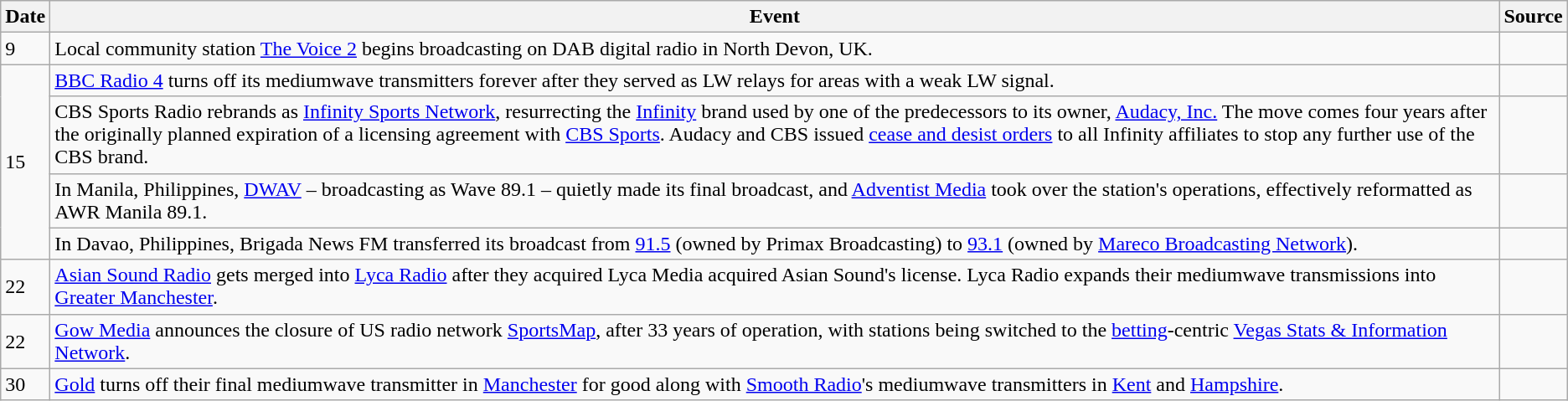<table class="wikitable">
<tr>
<th>Date</th>
<th>Event</th>
<th>Source</th>
</tr>
<tr>
<td>9</td>
<td>Local community station <a href='#'>The Voice 2</a> begins broadcasting on DAB digital radio in North Devon, UK.</td>
<td></td>
</tr>
<tr>
<td rowspan="4">15</td>
<td><a href='#'>BBC Radio 4</a> turns off its mediumwave transmitters forever after they served as LW relays for areas with a weak LW signal.</td>
<td></td>
</tr>
<tr>
<td>CBS Sports Radio rebrands as <a href='#'>Infinity Sports Network</a>, resurrecting the <a href='#'>Infinity</a> brand used by one of the predecessors to its owner, <a href='#'>Audacy, Inc.</a> The move comes four years after the originally planned expiration of a licensing agreement with <a href='#'>CBS Sports</a>. Audacy and CBS issued <a href='#'>cease and desist orders</a> to all Infinity affiliates to stop any further use of the CBS brand.</td>
<td></td>
</tr>
<tr>
<td>In Manila, Philippines, <a href='#'>DWAV</a> – broadcasting as Wave 89.1 – quietly made its final broadcast, and <a href='#'>Adventist Media</a> took over the station's operations, effectively reformatted as AWR Manila 89.1.</td>
<td></td>
</tr>
<tr>
<td>In Davao, Philippines, Brigada News FM transferred its broadcast from <a href='#'>91.5</a> (owned by Primax Broadcasting) to <a href='#'>93.1</a> (owned by <a href='#'>Mareco Broadcasting Network</a>).</td>
<td></td>
</tr>
<tr>
<td>22</td>
<td><a href='#'>Asian Sound Radio</a> gets merged into <a href='#'>Lyca Radio</a> after they acquired Lyca Media acquired Asian Sound's license. Lyca Radio expands their mediumwave transmissions into <a href='#'>Greater Manchester</a>.</td>
<td></td>
</tr>
<tr>
<td>22</td>
<td><a href='#'>Gow Media</a> announces the closure of US radio network <a href='#'>SportsMap</a>, after 33 years of operation, with stations being switched to the <a href='#'>betting</a>-centric <a href='#'>Vegas Stats & Information Network</a>.</td>
<td></td>
</tr>
<tr>
<td>30</td>
<td><a href='#'>Gold</a> turns off their final mediumwave transmitter in <a href='#'>Manchester</a> for good along with <a href='#'>Smooth Radio</a>'s mediumwave transmitters in <a href='#'>Kent</a> and <a href='#'>Hampshire</a>.</td>
<td></td>
</tr>
</table>
